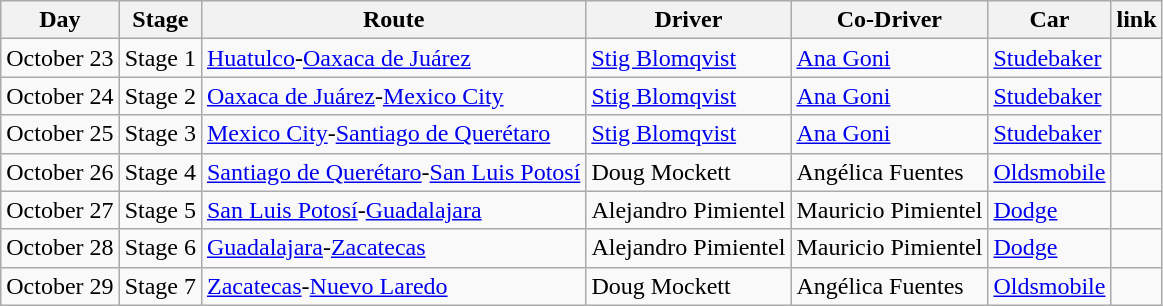<table class="wikitable">
<tr>
<th>Day</th>
<th>Stage</th>
<th>Route</th>
<th>Driver</th>
<th>Co-Driver</th>
<th>Car</th>
<th>link</th>
</tr>
<tr>
<td>October 23</td>
<td>Stage 1</td>
<td><a href='#'>Huatulco</a>-<a href='#'>Oaxaca de Juárez</a></td>
<td> <a href='#'>Stig Blomqvist</a></td>
<td> <a href='#'>Ana Goni</a></td>
<td><a href='#'>Studebaker</a></td>
<td></td>
</tr>
<tr>
<td>October 24</td>
<td>Stage 2</td>
<td><a href='#'>Oaxaca de Juárez</a>-<a href='#'>Mexico City</a></td>
<td> <a href='#'>Stig Blomqvist</a></td>
<td> <a href='#'>Ana Goni</a></td>
<td><a href='#'>Studebaker</a></td>
<td></td>
</tr>
<tr>
<td>October 25</td>
<td>Stage 3</td>
<td><a href='#'>Mexico City</a>-<a href='#'>Santiago de Querétaro</a></td>
<td> <a href='#'>Stig Blomqvist</a></td>
<td> <a href='#'>Ana Goni</a></td>
<td><a href='#'>Studebaker</a></td>
<td></td>
</tr>
<tr>
<td>October 26</td>
<td>Stage 4</td>
<td><a href='#'>Santiago de Querétaro</a>-<a href='#'>San Luis Potosí</a></td>
<td> Doug Mockett</td>
<td> Angélica Fuentes</td>
<td><a href='#'>Oldsmobile</a></td>
<td></td>
</tr>
<tr>
<td>October 27</td>
<td>Stage 5</td>
<td><a href='#'>San Luis Potosí</a>-<a href='#'>Guadalajara</a></td>
<td> Alejandro Pimientel</td>
<td> Mauricio Pimientel</td>
<td><a href='#'>Dodge</a></td>
<td></td>
</tr>
<tr>
<td>October 28</td>
<td>Stage 6</td>
<td><a href='#'>Guadalajara</a>-<a href='#'>Zacatecas</a></td>
<td> Alejandro Pimientel</td>
<td> Mauricio Pimientel</td>
<td><a href='#'>Dodge</a></td>
<td></td>
</tr>
<tr>
<td>October 29</td>
<td>Stage 7</td>
<td><a href='#'>Zacatecas</a>-<a href='#'>Nuevo Laredo</a></td>
<td> Doug Mockett</td>
<td> Angélica Fuentes</td>
<td><a href='#'>Oldsmobile</a></td>
<td></td>
</tr>
</table>
